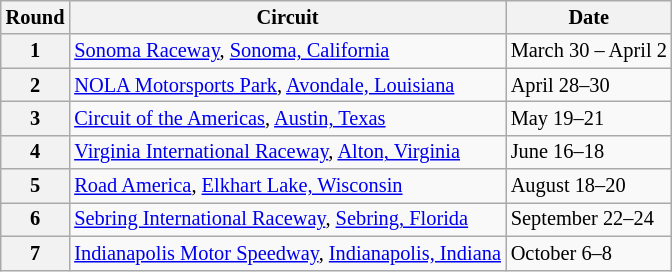<table class="wikitable" style="font-size:85%;">
<tr>
<th>Round</th>
<th>Circuit</th>
<th>Date</th>
</tr>
<tr>
<th>1</th>
<td> <a href='#'>Sonoma Raceway</a>, <a href='#'>Sonoma, California</a></td>
<td>March 30 – April 2</td>
</tr>
<tr>
<th>2</th>
<td> <a href='#'>NOLA Motorsports Park</a>, <a href='#'>Avondale, Louisiana</a></td>
<td>April 28–30</td>
</tr>
<tr>
<th>3</th>
<td> <a href='#'>Circuit of the Americas</a>, <a href='#'>Austin, Texas</a></td>
<td>May 19–21</td>
</tr>
<tr>
<th>4</th>
<td> <a href='#'>Virginia International Raceway</a>, <a href='#'>Alton, Virginia</a></td>
<td>June 16–18</td>
</tr>
<tr>
<th>5</th>
<td> <a href='#'>Road America</a>, <a href='#'>Elkhart Lake, Wisconsin</a></td>
<td>August 18–20</td>
</tr>
<tr>
<th>6</th>
<td> <a href='#'>Sebring International Raceway</a>, <a href='#'>Sebring, Florida</a></td>
<td>September 22–24</td>
</tr>
<tr>
<th>7</th>
<td> <a href='#'>Indianapolis Motor Speedway</a>, <a href='#'>Indianapolis, Indiana</a></td>
<td>October 6–8</td>
</tr>
</table>
